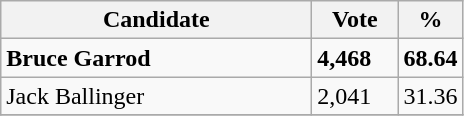<table class="wikitable">
<tr>
<th bgcolor="#DDDDFF" width="200px">Candidate</th>
<th bgcolor="#DDDDFF" width="50px">Vote</th>
<th bgcolor="#DDDDFF" width="30px">%</th>
</tr>
<tr>
<td><strong>Bruce Garrod</strong></td>
<td><strong>4,468</strong></td>
<td><strong>68.64</strong></td>
</tr>
<tr>
<td>Jack Ballinger</td>
<td>2,041</td>
<td>31.36</td>
</tr>
<tr>
</tr>
</table>
